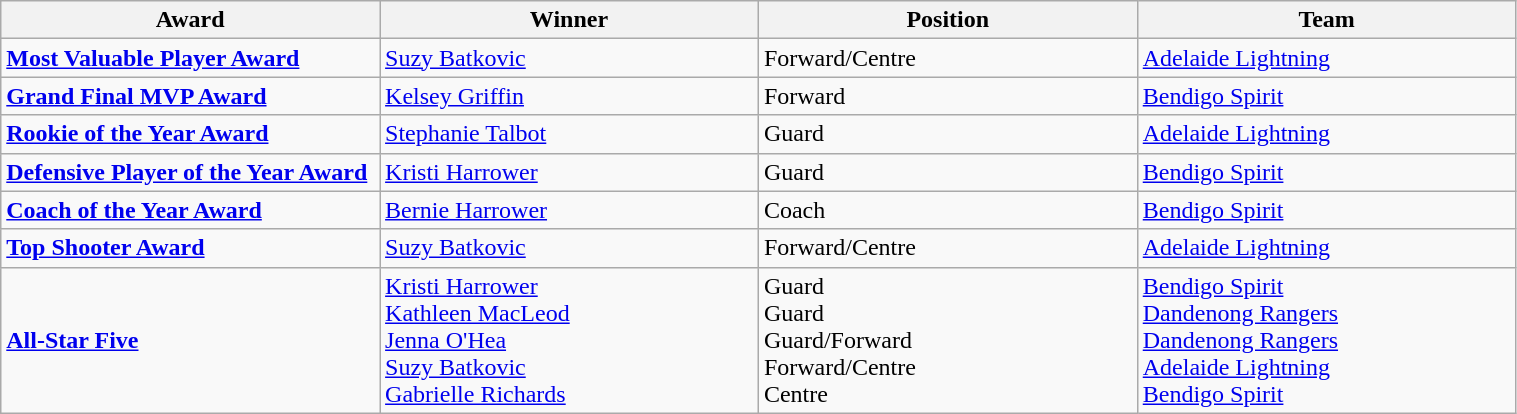<table class="wikitable" style="width: 80%">
<tr>
<th width=125>Award</th>
<th width=125>Winner</th>
<th width=125>Position</th>
<th width=125>Team</th>
</tr>
<tr>
<td><strong><a href='#'>Most Valuable Player Award</a></strong></td>
<td> <a href='#'>Suzy Batkovic</a></td>
<td>Forward/Centre</td>
<td><a href='#'>Adelaide Lightning</a></td>
</tr>
<tr>
<td><strong><a href='#'>Grand Final MVP Award</a></strong></td>
<td> <a href='#'>Kelsey Griffin</a></td>
<td>Forward</td>
<td><a href='#'>Bendigo Spirit</a></td>
</tr>
<tr>
<td><strong><a href='#'>Rookie of the Year Award</a></strong></td>
<td> <a href='#'>Stephanie Talbot</a></td>
<td>Guard</td>
<td><a href='#'>Adelaide Lightning</a></td>
</tr>
<tr>
<td><strong><a href='#'>Defensive Player of the Year Award</a></strong></td>
<td> <a href='#'>Kristi Harrower</a></td>
<td>Guard</td>
<td><a href='#'>Bendigo Spirit</a></td>
</tr>
<tr>
<td><strong><a href='#'>Coach of the Year Award</a></strong></td>
<td> <a href='#'>Bernie Harrower</a></td>
<td>Coach</td>
<td><a href='#'>Bendigo Spirit</a></td>
</tr>
<tr>
<td><strong><a href='#'>Top Shooter Award</a></strong></td>
<td> <a href='#'>Suzy Batkovic</a></td>
<td>Forward/Centre</td>
<td><a href='#'>Adelaide Lightning</a></td>
</tr>
<tr>
<td><strong><a href='#'>All-Star Five</a></strong></td>
<td> <a href='#'>Kristi Harrower</a> <br>  <a href='#'>Kathleen MacLeod</a> <br>  <a href='#'>Jenna O'Hea</a> <br>   <a href='#'>Suzy Batkovic</a> <br>  <a href='#'>Gabrielle Richards</a></td>
<td>Guard<br> Guard <br> Guard/Forward <br> Forward/Centre <br> Centre</td>
<td><a href='#'>Bendigo Spirit</a> <br> <a href='#'>Dandenong Rangers</a> <br> <a href='#'>Dandenong Rangers</a> <br> <a href='#'>Adelaide Lightning</a><br> <a href='#'>Bendigo Spirit</a></td>
</tr>
</table>
